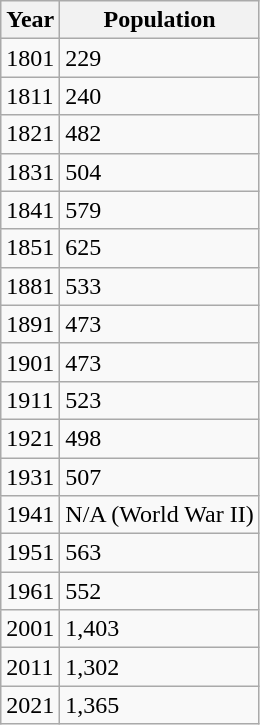<table class="wikitable">
<tr>
<th>Year</th>
<th>Population</th>
</tr>
<tr>
<td>1801</td>
<td>229</td>
</tr>
<tr>
<td>1811</td>
<td>240</td>
</tr>
<tr>
<td>1821</td>
<td>482</td>
</tr>
<tr>
<td>1831</td>
<td>504</td>
</tr>
<tr>
<td>1841</td>
<td>579</td>
</tr>
<tr>
<td>1851</td>
<td>625</td>
</tr>
<tr>
<td>1881</td>
<td>533</td>
</tr>
<tr>
<td>1891</td>
<td>473</td>
</tr>
<tr>
<td>1901</td>
<td>473</td>
</tr>
<tr>
<td>1911</td>
<td>523</td>
</tr>
<tr>
<td>1921</td>
<td>498</td>
</tr>
<tr>
<td>1931</td>
<td>507</td>
</tr>
<tr>
<td>1941</td>
<td>N/A (World War II)</td>
</tr>
<tr>
<td>1951</td>
<td>563</td>
</tr>
<tr>
<td>1961</td>
<td>552</td>
</tr>
<tr>
<td>2001</td>
<td>1,403</td>
</tr>
<tr>
<td>2011</td>
<td>1,302</td>
</tr>
<tr>
<td>2021</td>
<td>1,365</td>
</tr>
</table>
